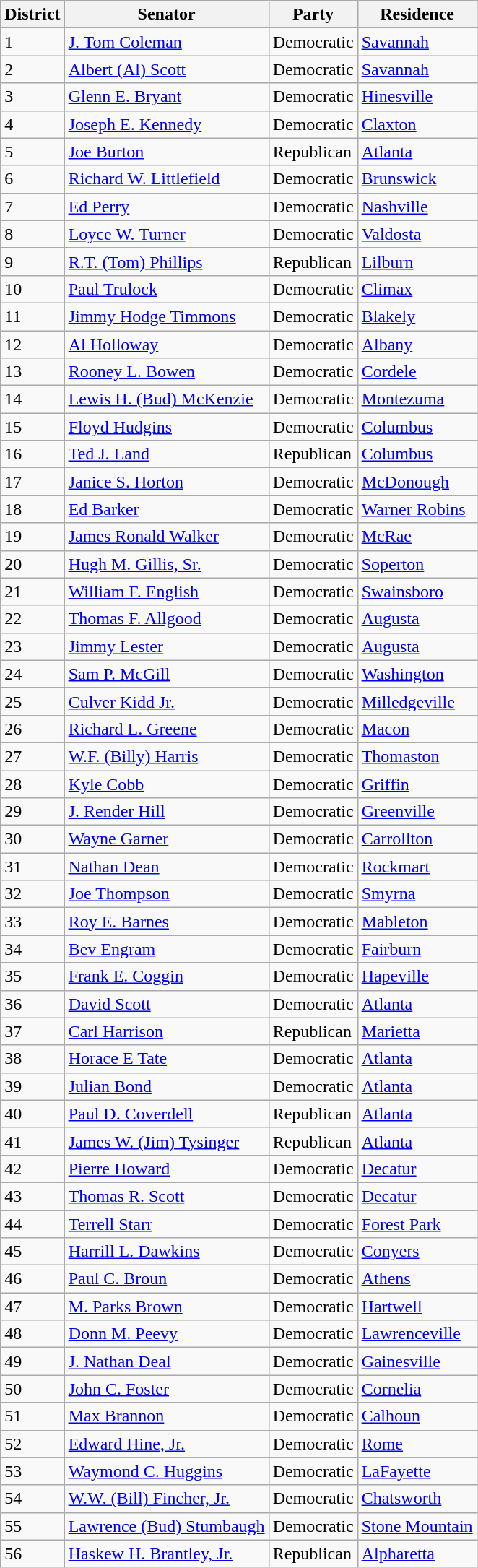<table class="wikitable sortable">
<tr>
<th>District</th>
<th>Senator</th>
<th>Party</th>
<th>Residence</th>
</tr>
<tr>
<td>1</td>
<td><a href='#'>J. Tom Coleman</a></td>
<td>Democratic</td>
<td><a href='#'>Savannah</a></td>
</tr>
<tr>
<td>2</td>
<td><a href='#'>Albert (Al) Scott</a></td>
<td>Democratic</td>
<td><a href='#'>Savannah</a></td>
</tr>
<tr>
<td>3</td>
<td><a href='#'>Glenn E. Bryant</a></td>
<td>Democratic</td>
<td><a href='#'>Hinesville</a></td>
</tr>
<tr>
<td>4</td>
<td><a href='#'>Joseph E. Kennedy</a></td>
<td>Democratic</td>
<td><a href='#'>Claxton</a></td>
</tr>
<tr>
<td>5</td>
<td><a href='#'>Joe Burton</a></td>
<td>Republican</td>
<td><a href='#'>Atlanta</a></td>
</tr>
<tr>
<td>6</td>
<td><a href='#'>Richard W. Littlefield</a></td>
<td>Democratic</td>
<td><a href='#'>Brunswick</a></td>
</tr>
<tr>
<td>7</td>
<td><a href='#'>Ed Perry</a></td>
<td>Democratic</td>
<td><a href='#'>Nashville</a></td>
</tr>
<tr>
<td>8</td>
<td><a href='#'>Loyce W. Turner</a></td>
<td>Democratic</td>
<td><a href='#'>Valdosta</a></td>
</tr>
<tr>
<td>9</td>
<td><a href='#'>R.T. (Tom) Phillips</a></td>
<td>Republican</td>
<td><a href='#'>Lilburn</a></td>
</tr>
<tr>
<td>10</td>
<td><a href='#'>Paul Trulock</a></td>
<td>Democratic</td>
<td><a href='#'>Climax</a></td>
</tr>
<tr>
<td>11</td>
<td><a href='#'>Jimmy Hodge Timmons</a></td>
<td>Democratic</td>
<td><a href='#'>Blakely</a></td>
</tr>
<tr>
<td>12</td>
<td><a href='#'>Al Holloway</a></td>
<td>Democratic</td>
<td><a href='#'>Albany</a></td>
</tr>
<tr>
<td>13</td>
<td><a href='#'>Rooney L. Bowen</a></td>
<td>Democratic</td>
<td><a href='#'>Cordele</a></td>
</tr>
<tr>
<td>14</td>
<td><a href='#'>Lewis H. (Bud) McKenzie</a></td>
<td>Democratic</td>
<td><a href='#'>Montezuma</a></td>
</tr>
<tr>
<td>15</td>
<td><a href='#'>Floyd Hudgins</a></td>
<td>Democratic</td>
<td><a href='#'>Columbus</a></td>
</tr>
<tr>
<td>16</td>
<td><a href='#'>Ted J. Land</a></td>
<td>Republican</td>
<td><a href='#'>Columbus</a></td>
</tr>
<tr>
<td>17</td>
<td><a href='#'>Janice S. Horton</a></td>
<td>Democratic</td>
<td><a href='#'>McDonough</a></td>
</tr>
<tr>
<td>18</td>
<td><a href='#'>Ed Barker</a></td>
<td>Democratic</td>
<td><a href='#'>Warner Robins</a></td>
</tr>
<tr>
<td>19</td>
<td><a href='#'>James Ronald Walker</a></td>
<td>Democratic</td>
<td><a href='#'>McRae</a></td>
</tr>
<tr>
<td>20</td>
<td><a href='#'>Hugh M. Gillis, Sr.</a></td>
<td>Democratic</td>
<td><a href='#'>Soperton</a></td>
</tr>
<tr>
<td>21</td>
<td><a href='#'>William F. English</a></td>
<td>Democratic</td>
<td><a href='#'>Swainsboro</a></td>
</tr>
<tr>
<td>22</td>
<td><a href='#'>Thomas F. Allgood</a></td>
<td>Democratic</td>
<td><a href='#'>Augusta</a></td>
</tr>
<tr>
<td>23</td>
<td><a href='#'>Jimmy Lester</a></td>
<td>Democratic</td>
<td><a href='#'>Augusta</a></td>
</tr>
<tr>
<td>24</td>
<td><a href='#'>Sam P. McGill</a></td>
<td>Democratic</td>
<td><a href='#'>Washington</a></td>
</tr>
<tr>
<td>25</td>
<td><a href='#'>Culver Kidd Jr.</a></td>
<td>Democratic</td>
<td><a href='#'>Milledgeville</a></td>
</tr>
<tr>
<td>26</td>
<td><a href='#'>Richard L. Greene</a></td>
<td>Democratic</td>
<td><a href='#'>Macon</a></td>
</tr>
<tr>
<td>27</td>
<td><a href='#'>W.F. (Billy) Harris</a></td>
<td>Democratic</td>
<td><a href='#'>Thomaston</a></td>
</tr>
<tr>
<td>28</td>
<td><a href='#'>Kyle Cobb</a></td>
<td>Democratic</td>
<td><a href='#'>Griffin</a></td>
</tr>
<tr>
<td>29</td>
<td><a href='#'>J. Render Hill</a></td>
<td>Democratic</td>
<td><a href='#'>Greenville</a></td>
</tr>
<tr>
<td>30</td>
<td><a href='#'>Wayne Garner</a></td>
<td>Democratic</td>
<td><a href='#'>Carrollton</a></td>
</tr>
<tr>
<td>31</td>
<td><a href='#'>Nathan Dean</a></td>
<td>Democratic</td>
<td><a href='#'>Rockmart</a></td>
</tr>
<tr>
<td>32</td>
<td><a href='#'>Joe Thompson</a></td>
<td>Democratic</td>
<td><a href='#'>Smyrna</a></td>
</tr>
<tr>
<td>33</td>
<td><a href='#'>Roy E. Barnes</a></td>
<td>Democratic</td>
<td><a href='#'>Mableton</a></td>
</tr>
<tr>
<td>34</td>
<td><a href='#'>Bev Engram</a></td>
<td>Democratic</td>
<td><a href='#'>Fairburn</a></td>
</tr>
<tr>
<td>35</td>
<td><a href='#'>Frank E. Coggin</a></td>
<td>Democratic</td>
<td><a href='#'>Hapeville</a></td>
</tr>
<tr>
<td>36</td>
<td><a href='#'>David Scott</a></td>
<td>Democratic</td>
<td><a href='#'>Atlanta</a></td>
</tr>
<tr>
<td>37</td>
<td><a href='#'>Carl Harrison</a></td>
<td>Republican</td>
<td><a href='#'>Marietta</a></td>
</tr>
<tr>
<td>38</td>
<td><a href='#'>Horace E Tate</a></td>
<td>Democratic</td>
<td><a href='#'>Atlanta</a></td>
</tr>
<tr>
<td>39</td>
<td><a href='#'>Julian Bond</a></td>
<td>Democratic</td>
<td><a href='#'>Atlanta</a></td>
</tr>
<tr>
<td>40</td>
<td><a href='#'>Paul D. Coverdell</a></td>
<td>Republican</td>
<td><a href='#'>Atlanta</a></td>
</tr>
<tr>
<td>41</td>
<td><a href='#'>James W. (Jim) Tysinger</a></td>
<td>Republican</td>
<td><a href='#'>Atlanta</a></td>
</tr>
<tr>
<td>42</td>
<td><a href='#'>Pierre Howard</a></td>
<td>Democratic</td>
<td><a href='#'>Decatur</a></td>
</tr>
<tr>
<td>43</td>
<td><a href='#'>Thomas R. Scott</a></td>
<td>Democratic</td>
<td><a href='#'>Decatur</a></td>
</tr>
<tr>
<td>44</td>
<td><a href='#'>Terrell Starr</a></td>
<td>Democratic</td>
<td><a href='#'>Forest Park</a></td>
</tr>
<tr>
<td>45</td>
<td><a href='#'>Harrill L. Dawkins</a></td>
<td>Democratic</td>
<td><a href='#'>Conyers</a></td>
</tr>
<tr>
<td>46</td>
<td><a href='#'>Paul C. Broun</a></td>
<td>Democratic</td>
<td><a href='#'>Athens</a></td>
</tr>
<tr>
<td>47</td>
<td><a href='#'>M. Parks Brown</a></td>
<td>Democratic</td>
<td><a href='#'>Hartwell</a></td>
</tr>
<tr>
<td>48</td>
<td><a href='#'>Donn M. Peevy</a></td>
<td>Democratic</td>
<td><a href='#'>Lawrenceville</a></td>
</tr>
<tr>
<td>49</td>
<td><a href='#'>J. Nathan Deal</a></td>
<td>Democratic</td>
<td><a href='#'>Gainesville</a></td>
</tr>
<tr>
<td>50</td>
<td><a href='#'>John C. Foster</a></td>
<td>Democratic</td>
<td><a href='#'>Cornelia</a></td>
</tr>
<tr>
<td>51</td>
<td><a href='#'>Max Brannon</a></td>
<td>Democratic</td>
<td><a href='#'>Calhoun</a></td>
</tr>
<tr>
<td>52</td>
<td><a href='#'>Edward Hine, Jr.</a></td>
<td>Democratic</td>
<td><a href='#'>Rome</a></td>
</tr>
<tr>
<td>53</td>
<td><a href='#'>Waymond C. Huggins</a></td>
<td>Democratic</td>
<td><a href='#'>LaFayette</a></td>
</tr>
<tr>
<td>54</td>
<td><a href='#'>W.W. (Bill) Fincher, Jr.</a></td>
<td>Democratic</td>
<td><a href='#'>Chatsworth</a></td>
</tr>
<tr>
<td>55</td>
<td><a href='#'>Lawrence (Bud) Stumbaugh</a></td>
<td>Democratic</td>
<td><a href='#'>Stone Mountain</a></td>
</tr>
<tr>
<td>56</td>
<td><a href='#'>Haskew H. Brantley, Jr.</a></td>
<td>Republican</td>
<td><a href='#'>Alpharetta</a></td>
</tr>
</table>
